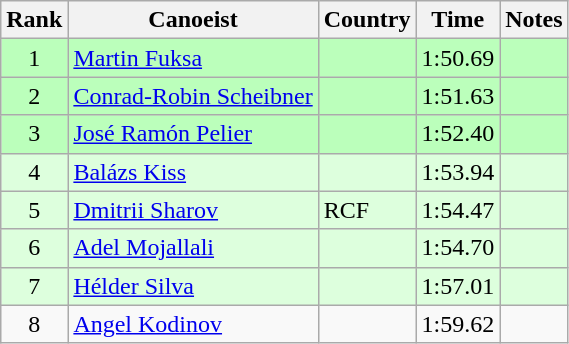<table class="wikitable" style="text-align:center">
<tr>
<th>Rank</th>
<th>Canoeist</th>
<th>Country</th>
<th>Time</th>
<th>Notes</th>
</tr>
<tr bgcolor=bbffbb>
<td>1</td>
<td align="left"><a href='#'>Martin Fuksa</a></td>
<td align="left"></td>
<td>1:50.69</td>
<td></td>
</tr>
<tr bgcolor=bbffbb>
<td>2</td>
<td align="left"><a href='#'>Conrad-Robin Scheibner</a></td>
<td align="left"></td>
<td>1:51.63</td>
<td></td>
</tr>
<tr bgcolor=bbffbb>
<td>3</td>
<td align="left"><a href='#'>José Ramón Pelier</a></td>
<td align="left"></td>
<td>1:52.40</td>
<td></td>
</tr>
<tr bgcolor=ddffdd>
<td>4</td>
<td align="left"><a href='#'>Balázs Kiss</a></td>
<td align="left"></td>
<td>1:53.94</td>
<td></td>
</tr>
<tr bgcolor=ddffdd>
<td>5</td>
<td align="left"><a href='#'>Dmitrii Sharov</a></td>
<td align="left"> RCF</td>
<td>1:54.47</td>
<td></td>
</tr>
<tr bgcolor=ddffdd>
<td>6</td>
<td align="left"><a href='#'>Adel Mojallali</a></td>
<td align="left"></td>
<td>1:54.70</td>
<td></td>
</tr>
<tr bgcolor=ddffdd>
<td>7</td>
<td align="left"><a href='#'>Hélder Silva</a></td>
<td align="left"></td>
<td>1:57.01</td>
<td></td>
</tr>
<tr>
<td>8</td>
<td align="left"><a href='#'>Angel Kodinov</a></td>
<td align="left"></td>
<td>1:59.62</td>
<td></td>
</tr>
</table>
